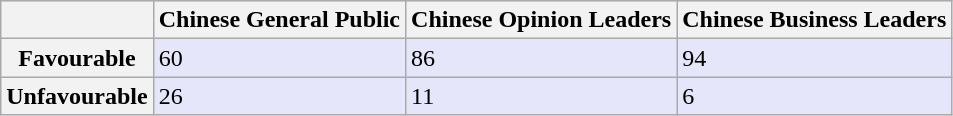<table class="wikitable" style="background:lavender;color:black">
<tr>
<th></th>
<th>Chinese General Public</th>
<th>Chinese Opinion Leaders</th>
<th>Chinese Business Leaders</th>
</tr>
<tr>
<th>Favourable</th>
<td>60</td>
<td>86</td>
<td>94</td>
</tr>
<tr>
<th>Unfavourable</th>
<td>26</td>
<td>11</td>
<td>6</td>
</tr>
</table>
